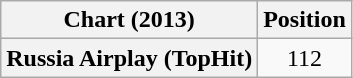<table class="wikitable plainrowheaders" style="text-align:center;">
<tr>
<th scope="col">Chart (2013)</th>
<th scope="col">Position</th>
</tr>
<tr>
<th scope="row">Russia Airplay (TopHit)</th>
<td>112</td>
</tr>
</table>
